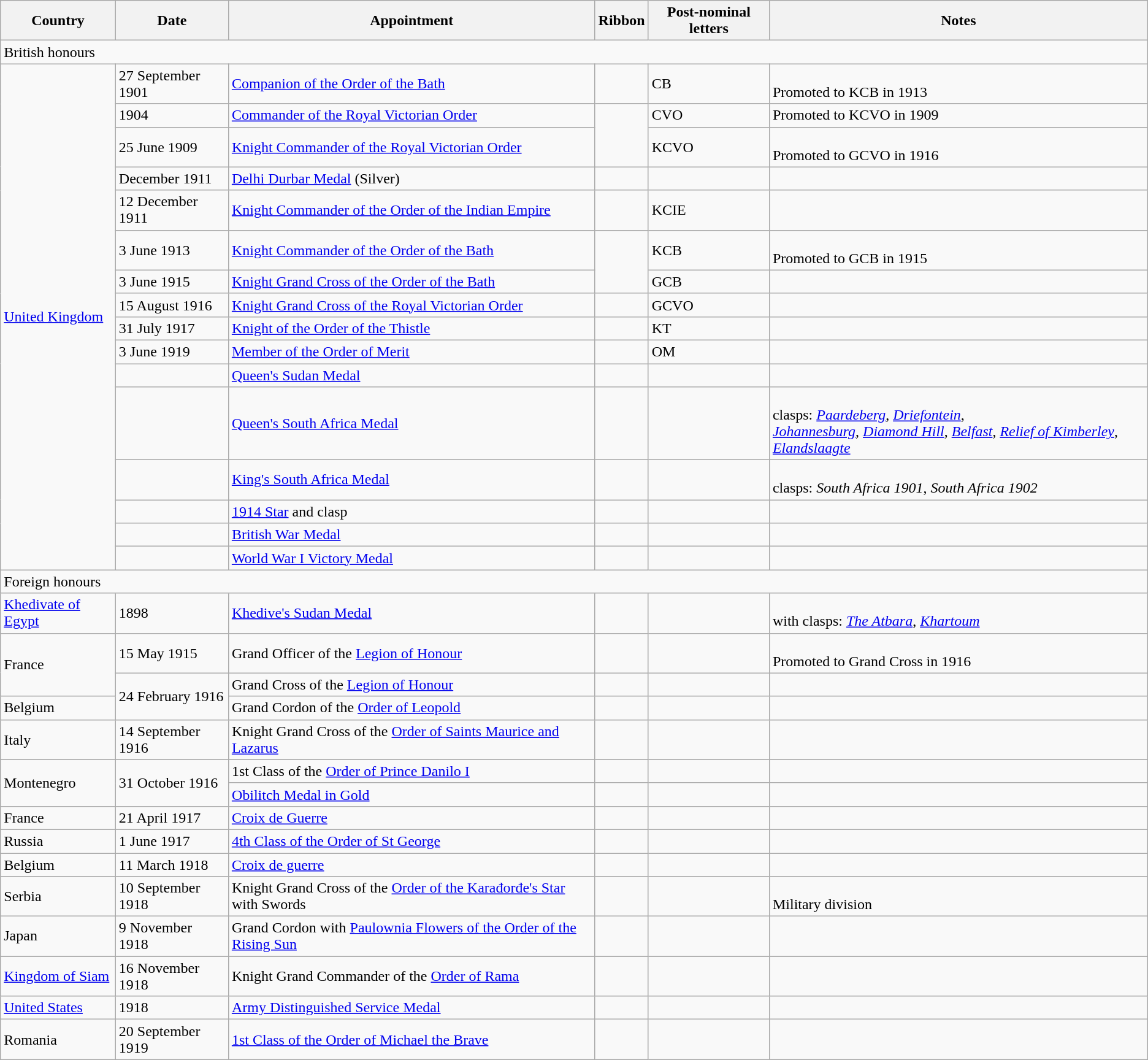<table class="wikitable sortable">
<tr>
<th>Country</th>
<th>Date</th>
<th>Appointment</th>
<th>Ribbon</th>
<th>Post-nominal letters</th>
<th>Notes</th>
</tr>
<tr>
<td colspan="6"><div> British honours</div></td>
</tr>
<tr>
<td rowspan="16"><a href='#'>United Kingdom</a></td>
<td>27 September 1901</td>
<td><a href='#'>Companion of the Order of the Bath</a></td>
<td></td>
<td>CB</td>
<td><br>Promoted to KCB in 1913</td>
</tr>
<tr>
<td>1904</td>
<td><a href='#'>Commander of the Royal Victorian Order</a></td>
<td rowspan="2"></td>
<td>CVO</td>
<td>Promoted to KCVO in 1909</td>
</tr>
<tr>
<td>25 June 1909</td>
<td><a href='#'>Knight Commander of the Royal Victorian Order</a></td>
<td>KCVO</td>
<td><br>Promoted to GCVO in 1916</td>
</tr>
<tr>
<td>December 1911</td>
<td><a href='#'>Delhi Durbar Medal</a> (Silver)</td>
<td></td>
<td></td>
<td></td>
</tr>
<tr>
<td>12 December 1911</td>
<td><a href='#'>Knight Commander of the Order of the Indian Empire</a></td>
<td></td>
<td>KCIE</td>
<td></td>
</tr>
<tr>
<td>3 June 1913</td>
<td><a href='#'>Knight Commander of the Order of the Bath</a></td>
<td rowspan="2"></td>
<td>KCB</td>
<td><br>Promoted to GCB in 1915</td>
</tr>
<tr>
<td>3 June 1915</td>
<td><a href='#'>Knight Grand Cross of the Order of the Bath</a></td>
<td>GCB</td>
<td></td>
</tr>
<tr>
<td>15 August 1916</td>
<td><a href='#'>Knight Grand Cross of the Royal Victorian Order</a></td>
<td></td>
<td>GCVO</td>
<td></td>
</tr>
<tr>
<td>31 July 1917</td>
<td><a href='#'>Knight of the Order of the Thistle</a></td>
<td></td>
<td>KT</td>
<td></td>
</tr>
<tr>
<td>3 June 1919</td>
<td><a href='#'>Member of the Order of Merit</a></td>
<td></td>
<td>OM</td>
<td></td>
</tr>
<tr>
<td></td>
<td><a href='#'>Queen's Sudan Medal</a></td>
<td></td>
<td></td>
<td></td>
</tr>
<tr>
<td></td>
<td><a href='#'>Queen's South Africa Medal</a></td>
<td></td>
<td></td>
<td><br>clasps: <a href='#'><em>Paardeberg</em></a>, <a href='#'><em>Driefontein</em></a>,<br><a href='#'><em>Johannesburg</em></a>, <a href='#'><em>Diamond Hill</em></a>, <a href='#'><em>Belfast</em></a>, <a href='#'><em>Relief of Kimberley</em></a>, <a href='#'><em>Elandslaagte</em></a></td>
</tr>
<tr>
<td></td>
<td><a href='#'>King's South Africa Medal</a></td>
<td></td>
<td></td>
<td><br>clasps: <em>South Africa 1901</em>, <em>South Africa 1902</em></td>
</tr>
<tr>
<td></td>
<td><a href='#'>1914 Star</a> and clasp</td>
<td></td>
<td></td>
<td></td>
</tr>
<tr>
<td></td>
<td><a href='#'>British War Medal</a></td>
<td></td>
<td></td>
<td></td>
</tr>
<tr>
<td></td>
<td><a href='#'>World War I Victory Medal</a></td>
<td></td>
<td></td>
<td></td>
</tr>
<tr>
<td colspan="6"><div> Foreign honours</div></td>
</tr>
<tr>
<td><a href='#'>Khedivate of Egypt</a></td>
<td>1898</td>
<td><a href='#'>Khedive's Sudan Medal</a></td>
<td></td>
<td></td>
<td><br>with clasps: <a href='#'><em>The Atbara</em></a>, <a href='#'><em>Khartoum</em></a></td>
</tr>
<tr>
<td rowspan="2">France</td>
<td>15 May 1915</td>
<td>Grand Officer of the <a href='#'>Legion of Honour</a></td>
<td></td>
<td></td>
<td><br>Promoted to Grand Cross in 1916</td>
</tr>
<tr>
<td rowspan="2">24 February 1916</td>
<td>Grand Cross of the <a href='#'>Legion of Honour</a></td>
<td></td>
<td></td>
<td></td>
</tr>
<tr>
<td>Belgium</td>
<td>Grand Cordon of the <a href='#'>Order of Leopold</a></td>
<td></td>
<td></td>
<td></td>
</tr>
<tr>
<td>Italy</td>
<td>14 September 1916</td>
<td>Knight Grand Cross of the <a href='#'>Order of Saints Maurice and Lazarus</a></td>
<td></td>
<td></td>
<td></td>
</tr>
<tr>
<td rowspan="2">Montenegro</td>
<td rowspan="2">31 October 1916</td>
<td>1st Class of the <a href='#'>Order of Prince Danilo I</a></td>
<td></td>
<td></td>
<td></td>
</tr>
<tr>
<td><a href='#'>Obilitch Medal in Gold</a></td>
<td></td>
<td></td>
<td></td>
</tr>
<tr>
<td>France</td>
<td>21 April 1917</td>
<td><a href='#'>Croix de Guerre</a></td>
<td></td>
<td></td>
<td></td>
</tr>
<tr>
<td>Russia</td>
<td>1 June 1917</td>
<td><a href='#'>4th Class of the Order of St George</a></td>
<td></td>
<td></td>
<td></td>
</tr>
<tr>
<td>Belgium</td>
<td>11 March 1918</td>
<td><a href='#'>Croix de guerre</a></td>
<td></td>
<td></td>
<td></td>
</tr>
<tr>
<td>Serbia</td>
<td>10 September 1918</td>
<td>Knight Grand Cross of the <a href='#'>Order of the Karađorđe's Star</a> with Swords</td>
<td></td>
<td></td>
<td><br>Military division</td>
</tr>
<tr>
<td>Japan</td>
<td>9 November 1918</td>
<td>Grand Cordon with <a href='#'>Paulownia Flowers of the Order of the Rising Sun</a></td>
<td></td>
<td></td>
<td></td>
</tr>
<tr>
<td><a href='#'>Kingdom of Siam</a></td>
<td>16 November 1918</td>
<td>Knight Grand Commander of the <a href='#'>Order of Rama</a></td>
<td></td>
<td></td>
<td></td>
</tr>
<tr>
<td><a href='#'>United States</a></td>
<td>1918</td>
<td><a href='#'>Army Distinguished Service Medal</a></td>
<td></td>
<td></td>
<td></td>
</tr>
<tr>
<td>Romania</td>
<td>20 September 1919</td>
<td><a href='#'>1st Class of the Order of Michael the Brave</a></td>
<td></td>
<td></td>
<td></td>
</tr>
</table>
